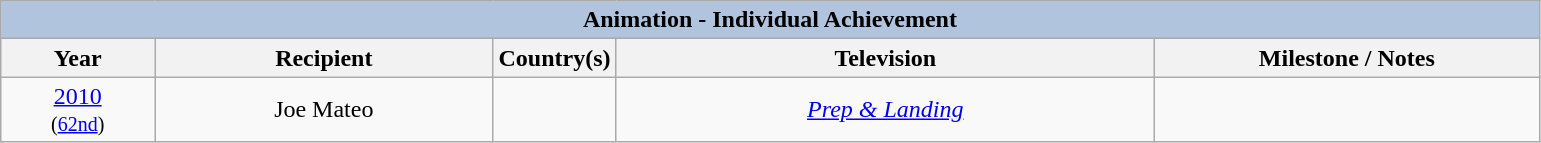<table class="wikitable" style="text-align: center">
<tr>
<th colspan="5" style="background:#B0C4DE;">Animation -  Individual Achievement</th>
</tr>
<tr>
<th width="10%">Year</th>
<th width="22%">Recipient</th>
<th width="8%">Country(s)</th>
<th width="35%">Television</th>
<th width="25%">Milestone / Notes</th>
</tr>
<tr>
<td><a href='#'>2010</a><br><small>(<a href='#'>62nd</a>)</small></td>
<td>Joe Mateo</td>
<td></td>
<td><em><a href='#'>Prep & Landing</a></em></td>
<td></td>
</tr>
</table>
